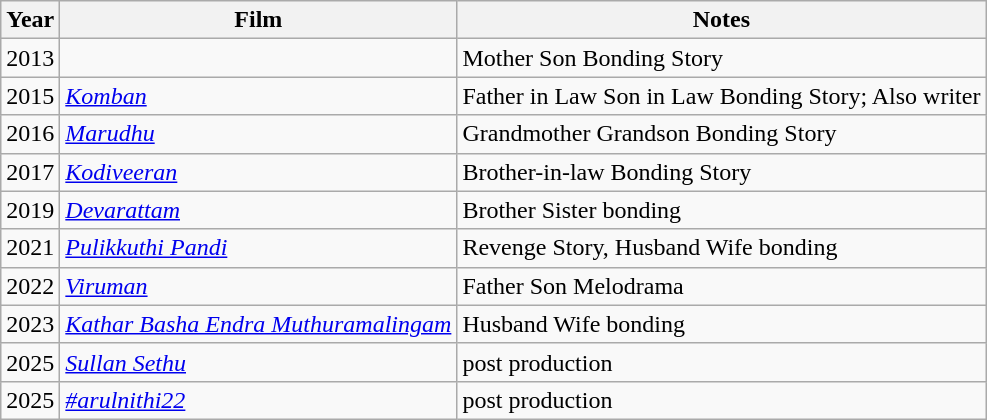<table class="wikitable sortable">
<tr>
<th>Year</th>
<th>Film</th>
<th>Notes</th>
</tr>
<tr>
<td>2013</td>
<td></td>
<td>Mother Son Bonding Story</td>
</tr>
<tr>
<td>2015</td>
<td><em><a href='#'>Komban</a></em></td>
<td>Father in Law Son in Law Bonding Story; Also writer</td>
</tr>
<tr>
<td>2016</td>
<td><em><a href='#'>Marudhu</a></em></td>
<td>Grandmother Grandson Bonding Story</td>
</tr>
<tr>
<td>2017</td>
<td><em><a href='#'>Kodiveeran</a></em></td>
<td>Brother-in-law Bonding Story</td>
</tr>
<tr>
<td>2019</td>
<td><em><a href='#'>Devarattam</a></em></td>
<td>Brother Sister bonding</td>
</tr>
<tr>
<td>2021</td>
<td><em><a href='#'>Pulikkuthi Pandi</a></em></td>
<td>Revenge Story, Husband Wife bonding</td>
</tr>
<tr>
<td>2022</td>
<td><em><a href='#'>Viruman</a></em></td>
<td>Father Son Melodrama</td>
</tr>
<tr>
<td>2023</td>
<td><em><a href='#'>Kathar Basha Endra Muthuramalingam</a></em></td>
<td>Husband Wife bonding</td>
</tr>
<tr>
<td>2025</td>
<td><em><a href='#'>Sullan Sethu </a></em></td>
<td>post production</td>
</tr>
<tr>
<td>2025</td>
<td><em><a href='#'>#arulnithi22</a></em></td>
<td>post production</td>
</tr>
</table>
